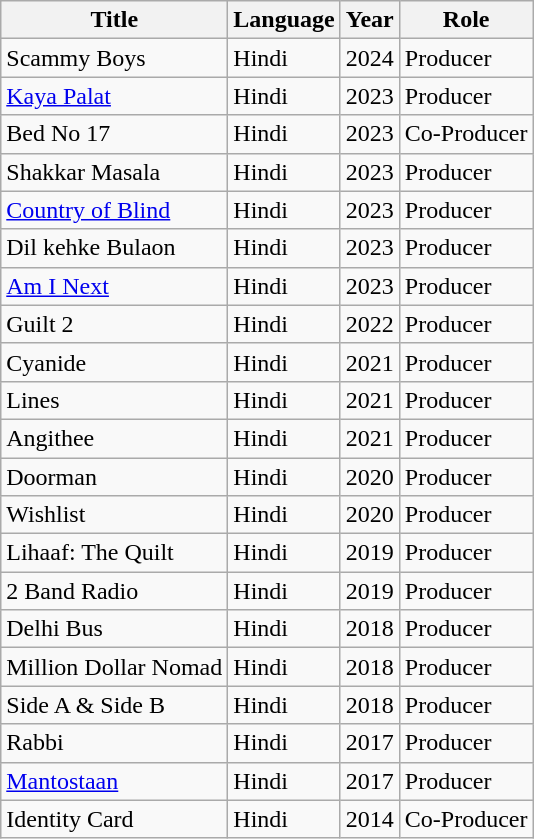<table class="wikitable sortable">
<tr>
<th>Title</th>
<th>Language</th>
<th>Year</th>
<th>Role</th>
</tr>
<tr>
<td>Scammy Boys</td>
<td>Hindi</td>
<td>2024</td>
<td>Producer</td>
</tr>
<tr>
<td><a href='#'>Kaya Palat</a></td>
<td>Hindi</td>
<td>2023</td>
<td>Producer</td>
</tr>
<tr>
<td>Bed No 17</td>
<td>Hindi</td>
<td>2023</td>
<td>Co-Producer</td>
</tr>
<tr>
<td>Shakkar Masala</td>
<td>Hindi</td>
<td>2023</td>
<td>Producer</td>
</tr>
<tr>
<td><a href='#'>Country of Blind</a></td>
<td>Hindi</td>
<td>2023</td>
<td>Producer</td>
</tr>
<tr>
<td>Dil kehke Bulaon</td>
<td>Hindi</td>
<td>2023</td>
<td>Producer</td>
</tr>
<tr>
<td><a href='#'>Am I Next</a></td>
<td>Hindi</td>
<td>2023</td>
<td>Producer</td>
</tr>
<tr>
<td>Guilt 2</td>
<td>Hindi</td>
<td>2022</td>
<td>Producer</td>
</tr>
<tr>
<td>Cyanide</td>
<td>Hindi</td>
<td>2021</td>
<td>Producer</td>
</tr>
<tr>
<td>Lines</td>
<td>Hindi</td>
<td>2021</td>
<td>Producer</td>
</tr>
<tr>
<td>Angithee</td>
<td>Hindi</td>
<td>2021</td>
<td>Producer</td>
</tr>
<tr>
<td>Doorman</td>
<td>Hindi</td>
<td>2020</td>
<td>Producer</td>
</tr>
<tr>
<td>Wishlist</td>
<td>Hindi</td>
<td>2020</td>
<td>Producer</td>
</tr>
<tr>
<td>Lihaaf: The Quilt</td>
<td>Hindi</td>
<td>2019</td>
<td>Producer</td>
</tr>
<tr>
<td>2 Band Radio</td>
<td>Hindi</td>
<td>2019</td>
<td>Producer</td>
</tr>
<tr>
<td>Delhi Bus</td>
<td>Hindi</td>
<td>2018</td>
<td>Producer</td>
</tr>
<tr>
<td>Million Dollar Nomad</td>
<td>Hindi</td>
<td>2018</td>
<td>Producer</td>
</tr>
<tr>
<td>Side A & Side B</td>
<td>Hindi</td>
<td>2018</td>
<td>Producer</td>
</tr>
<tr>
<td>Rabbi</td>
<td>Hindi</td>
<td>2017</td>
<td>Producer</td>
</tr>
<tr>
<td><a href='#'>Mantostaan</a></td>
<td>Hindi</td>
<td>2017</td>
<td>Producer</td>
</tr>
<tr>
<td>Identity Card</td>
<td>Hindi</td>
<td>2014</td>
<td>Co-Producer</td>
</tr>
</table>
